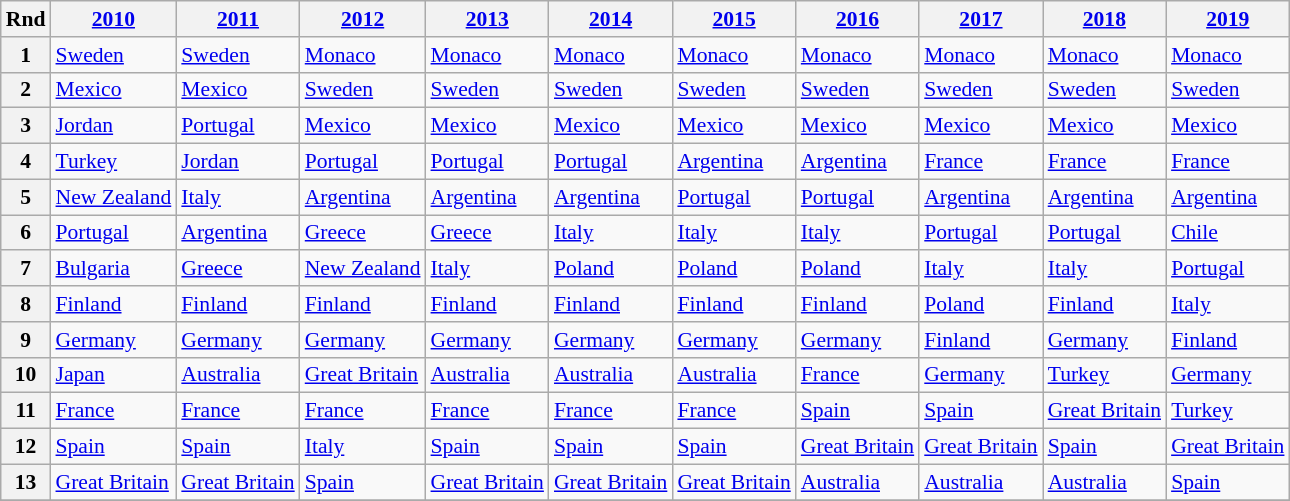<table class="wikitable" style="font-size: 90%; width: auto">
<tr>
<th>Rnd</th>
<th><a href='#'>2010</a></th>
<th><a href='#'>2011</a></th>
<th><a href='#'>2012</a></th>
<th><a href='#'>2013</a></th>
<th><a href='#'>2014</a></th>
<th><a href='#'>2015</a></th>
<th><a href='#'>2016</a></th>
<th><a href='#'>2017</a></th>
<th><a href='#'>2018</a></th>
<th><a href='#'>2019</a></th>
</tr>
<tr>
<th>1</th>
<td> <a href='#'>Sweden</a></td>
<td> <a href='#'>Sweden</a></td>
<td> <a href='#'>Monaco</a></td>
<td> <a href='#'>Monaco</a></td>
<td> <a href='#'>Monaco</a></td>
<td> <a href='#'>Monaco</a></td>
<td> <a href='#'>Monaco</a></td>
<td> <a href='#'>Monaco</a></td>
<td> <a href='#'>Monaco</a></td>
<td> <a href='#'>Monaco</a></td>
</tr>
<tr>
<th>2</th>
<td> <a href='#'>Mexico</a></td>
<td> <a href='#'>Mexico</a></td>
<td> <a href='#'>Sweden</a></td>
<td> <a href='#'>Sweden</a></td>
<td> <a href='#'>Sweden</a></td>
<td> <a href='#'>Sweden</a></td>
<td> <a href='#'>Sweden</a></td>
<td> <a href='#'>Sweden</a></td>
<td> <a href='#'>Sweden</a></td>
<td> <a href='#'>Sweden</a></td>
</tr>
<tr>
<th>3</th>
<td> <a href='#'>Jordan</a></td>
<td> <a href='#'>Portugal</a></td>
<td> <a href='#'>Mexico</a></td>
<td> <a href='#'>Mexico</a></td>
<td> <a href='#'>Mexico</a></td>
<td> <a href='#'>Mexico</a></td>
<td> <a href='#'>Mexico</a></td>
<td> <a href='#'>Mexico</a></td>
<td> <a href='#'>Mexico</a></td>
<td> <a href='#'>Mexico</a></td>
</tr>
<tr>
<th>4</th>
<td> <a href='#'>Turkey</a></td>
<td> <a href='#'>Jordan</a></td>
<td> <a href='#'>Portugal</a></td>
<td> <a href='#'>Portugal</a></td>
<td> <a href='#'>Portugal</a></td>
<td> <a href='#'>Argentina</a></td>
<td> <a href='#'>Argentina</a></td>
<td> <a href='#'>France</a></td>
<td> <a href='#'>France</a></td>
<td> <a href='#'>France</a></td>
</tr>
<tr>
<th>5</th>
<td> <a href='#'>New Zealand</a></td>
<td> <a href='#'>Italy</a></td>
<td> <a href='#'>Argentina</a></td>
<td> <a href='#'>Argentina</a></td>
<td> <a href='#'>Argentina</a></td>
<td> <a href='#'>Portugal</a></td>
<td> <a href='#'>Portugal</a></td>
<td> <a href='#'>Argentina</a></td>
<td> <a href='#'>Argentina</a></td>
<td> <a href='#'>Argentina</a></td>
</tr>
<tr>
<th>6</th>
<td> <a href='#'>Portugal</a></td>
<td> <a href='#'>Argentina</a></td>
<td> <a href='#'>Greece</a></td>
<td> <a href='#'>Greece</a></td>
<td> <a href='#'>Italy</a></td>
<td> <a href='#'>Italy</a></td>
<td> <a href='#'>Italy</a></td>
<td> <a href='#'>Portugal</a></td>
<td> <a href='#'>Portugal</a></td>
<td> <a href='#'>Chile</a></td>
</tr>
<tr>
<th>7</th>
<td> <a href='#'>Bulgaria</a></td>
<td> <a href='#'>Greece</a></td>
<td> <a href='#'>New Zealand</a></td>
<td> <a href='#'>Italy</a></td>
<td> <a href='#'>Poland</a></td>
<td> <a href='#'>Poland</a></td>
<td> <a href='#'>Poland</a></td>
<td> <a href='#'>Italy</a></td>
<td> <a href='#'>Italy</a></td>
<td> <a href='#'>Portugal</a></td>
</tr>
<tr>
<th>8</th>
<td> <a href='#'>Finland</a></td>
<td> <a href='#'>Finland</a></td>
<td> <a href='#'>Finland</a></td>
<td> <a href='#'>Finland</a></td>
<td> <a href='#'>Finland</a></td>
<td> <a href='#'>Finland</a></td>
<td> <a href='#'>Finland</a></td>
<td> <a href='#'>Poland</a></td>
<td> <a href='#'>Finland</a></td>
<td> <a href='#'>Italy</a></td>
</tr>
<tr>
<th>9</th>
<td> <a href='#'>Germany</a></td>
<td> <a href='#'>Germany</a></td>
<td> <a href='#'>Germany</a></td>
<td> <a href='#'>Germany</a></td>
<td> <a href='#'>Germany</a></td>
<td> <a href='#'>Germany</a></td>
<td> <a href='#'>Germany</a></td>
<td> <a href='#'>Finland</a></td>
<td> <a href='#'>Germany</a></td>
<td> <a href='#'>Finland</a></td>
</tr>
<tr>
<th>10</th>
<td> <a href='#'>Japan</a></td>
<td> <a href='#'>Australia</a></td>
<td> <a href='#'>Great Britain</a></td>
<td> <a href='#'>Australia</a></td>
<td> <a href='#'>Australia</a></td>
<td> <a href='#'>Australia</a></td>
<td> <a href='#'>France</a></td>
<td> <a href='#'>Germany</a></td>
<td> <a href='#'>Turkey</a></td>
<td> <a href='#'>Germany</a></td>
</tr>
<tr>
<th>11</th>
<td> <a href='#'>France</a></td>
<td> <a href='#'>France</a></td>
<td> <a href='#'>France</a></td>
<td> <a href='#'>France</a></td>
<td> <a href='#'>France</a></td>
<td> <a href='#'>France</a></td>
<td> <a href='#'>Spain</a></td>
<td> <a href='#'>Spain</a></td>
<td> <a href='#'>Great Britain</a></td>
<td> <a href='#'>Turkey</a></td>
</tr>
<tr>
<th>12</th>
<td> <a href='#'>Spain</a></td>
<td> <a href='#'>Spain</a></td>
<td> <a href='#'>Italy</a></td>
<td> <a href='#'>Spain</a></td>
<td> <a href='#'>Spain</a></td>
<td> <a href='#'>Spain</a></td>
<td> <a href='#'>Great Britain</a></td>
<td> <a href='#'>Great Britain</a></td>
<td> <a href='#'>Spain</a></td>
<td> <a href='#'>Great Britain</a></td>
</tr>
<tr>
<th>13</th>
<td> <a href='#'>Great Britain</a></td>
<td> <a href='#'>Great Britain</a></td>
<td> <a href='#'>Spain</a></td>
<td> <a href='#'>Great Britain</a></td>
<td> <a href='#'>Great Britain</a></td>
<td> <a href='#'>Great Britain</a></td>
<td> <a href='#'>Australia</a></td>
<td> <a href='#'>Australia</a></td>
<td> <a href='#'>Australia</a></td>
<td> <a href='#'>Spain</a></td>
</tr>
<tr>
</tr>
</table>
